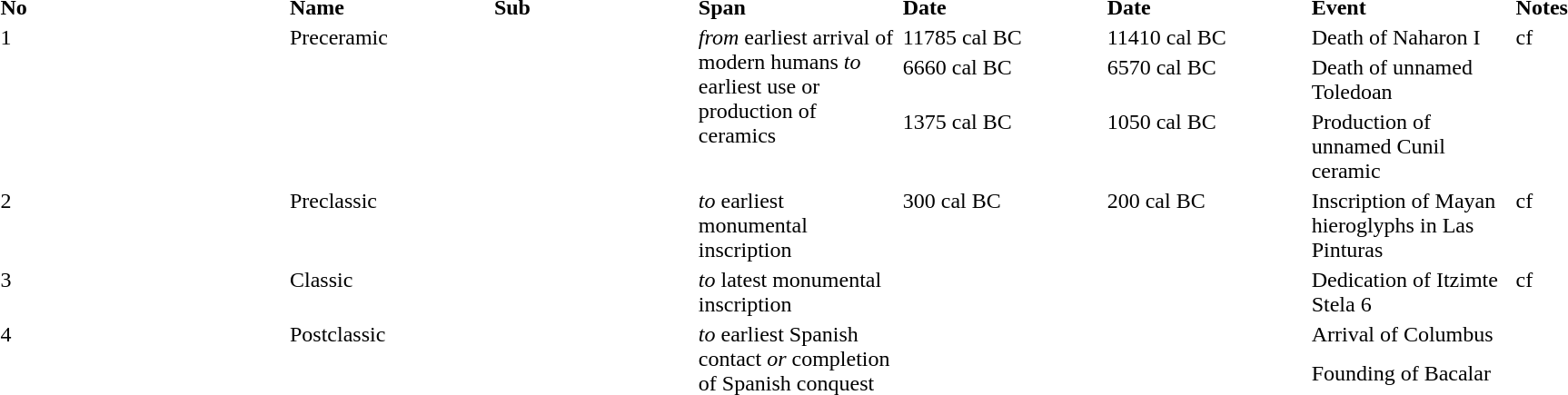<table class="sortable" style="text-align: left;">
<tr>
<th>No</th>
<th class=unsortable style="width: 11.875%;">Name</th>
<th class=unsortable style="width: 11.875%;">Sub</th>
<th class=unsortable style="width: 11.875%;">Span</th>
<th style="width: 11.875%;">Date</th>
<th style="width: 11.875%;">Date</th>
<th class=unsortable style="width: 11.875%;">Event</th>
<th class=unsortable style="width: 11.875%;">Notes</th>
</tr>
<tr>
<td rowspan=3 style="vertical-align: top;">1</td>
<td rowspan=3 style="vertical-align: top;">Preceramic</td>
<td rowspan=3 style="vertical-align: top;"></td>
<td rowspan=3 style="vertical-align: top;"><em>from</em> earliest arrival of modern humans <em>to</em> earliest use or production of ceramics</td>
<td style="vertical-align: top;">11785 cal BC</td>
<td style="vertical-align: top;">11410 cal BC</td>
<td style="vertical-align: top;">Death of Naharon I</td>
<td rowspan=3 style="vertical-align: top;">cf</td>
</tr>
<tr>
<td style="vertical-align: top;">6660 cal BC</td>
<td style="vertical-align: top;">6570 cal BC</td>
<td style="vertical-align: top;">Death of unnamed Toledoan</td>
</tr>
<tr>
<td style="vertical-align: top;">1375 cal BC</td>
<td style="vertical-align: top;">1050 cal BC</td>
<td style="vertical-align: top;">Production of unnamed Cunil ceramic</td>
</tr>
<tr>
<td style="vertical-align: top;">2</td>
<td style="vertical-align: top;">Preclassic</td>
<td style="vertical-align: top;"></td>
<td style="vertical-align: top;"><em>to</em> earliest monumental inscription</td>
<td style="vertical-align: top;">300 cal BC</td>
<td style="vertical-align: top;">200 cal BC</td>
<td style="vertical-align: top;">Inscription of Mayan hieroglyphs in Las Pinturas</td>
<td style="vertical-align: top;">cf</td>
</tr>
<tr>
<td style="vertical-align: top;">3</td>
<td style="vertical-align: top;">Classic</td>
<td style="vertical-align: top;"></td>
<td style="vertical-align: top;"><em>to</em> latest monumental inscription</td>
<td style="vertical-align: top;"></td>
<td style="vertical-align: top;"></td>
<td style="vertical-align: top;">Dedication of Itzimte Stela 6</td>
<td style="vertical-align: top;">cf</td>
</tr>
<tr>
<td rowspan=2 style="vertical-align: top;">4</td>
<td rowspan=2 style="vertical-align: top;">Postclassic</td>
<td rowspan=2 style="vertical-align: top;"></td>
<td rowspan=2 style="vertical-align: top;"><em>to</em> earliest Spanish contact <em>or</em> completion of Spanish conquest</td>
<td style="vertical-align: top;"></td>
<td style="vertical-align: top;"></td>
<td style="vertical-align: top;">Arrival of Columbus</td>
<td rowspan=2 style="vertical-align: top;"></td>
</tr>
<tr>
<td style="vertical-align: top;"></td>
<td style="vertical-align: top;"></td>
<td style="vertical-align: top;">Founding of Bacalar</td>
</tr>
</table>
